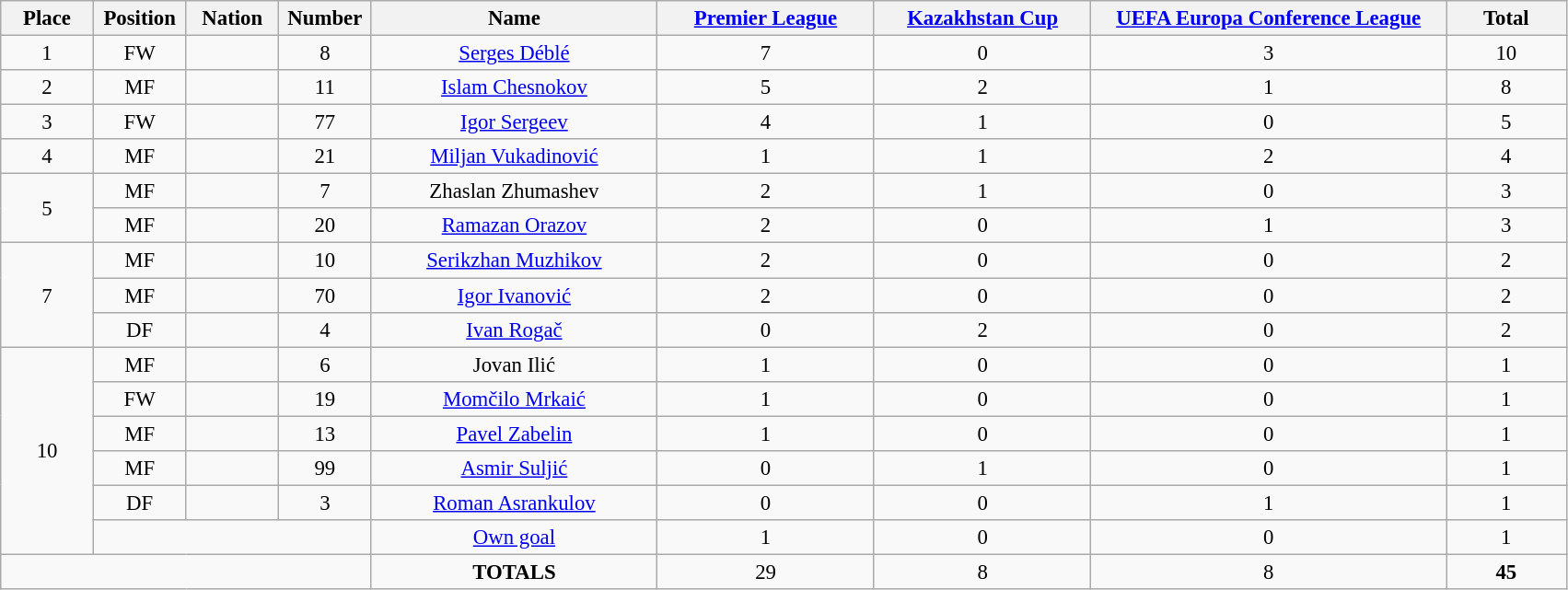<table class="wikitable" style="font-size: 95%; text-align: center;">
<tr>
<th width=60>Place</th>
<th width=60>Position</th>
<th width=60>Nation</th>
<th width=60>Number</th>
<th width=200>Name</th>
<th width=150><a href='#'>Premier League</a></th>
<th width=150><a href='#'>Kazakhstan Cup</a></th>
<th width=250><a href='#'>UEFA Europa Conference League</a></th>
<th width=80>Total</th>
</tr>
<tr>
<td>1</td>
<td>FW</td>
<td></td>
<td>8</td>
<td><a href='#'>Serges Déblé</a></td>
<td>7</td>
<td>0</td>
<td>3</td>
<td>10</td>
</tr>
<tr>
<td>2</td>
<td>MF</td>
<td></td>
<td>11</td>
<td><a href='#'>Islam Chesnokov</a></td>
<td>5</td>
<td>2</td>
<td>1</td>
<td>8</td>
</tr>
<tr>
<td>3</td>
<td>FW</td>
<td></td>
<td>77</td>
<td><a href='#'>Igor Sergeev</a></td>
<td>4</td>
<td>1</td>
<td>0</td>
<td>5</td>
</tr>
<tr>
<td>4</td>
<td>MF</td>
<td></td>
<td>21</td>
<td><a href='#'>Miljan Vukadinović</a></td>
<td>1</td>
<td>1</td>
<td>2</td>
<td>4</td>
</tr>
<tr>
<td rowspan="2">5</td>
<td>MF</td>
<td></td>
<td>7</td>
<td>Zhaslan Zhumashev</td>
<td>2</td>
<td>1</td>
<td>0</td>
<td>3</td>
</tr>
<tr>
<td>MF</td>
<td></td>
<td>20</td>
<td><a href='#'>Ramazan Orazov</a></td>
<td>2</td>
<td>0</td>
<td>1</td>
<td>3</td>
</tr>
<tr>
<td rowspan="3">7</td>
<td>MF</td>
<td></td>
<td>10</td>
<td><a href='#'>Serikzhan Muzhikov</a></td>
<td>2</td>
<td>0</td>
<td>0</td>
<td>2</td>
</tr>
<tr>
<td>MF</td>
<td></td>
<td>70</td>
<td><a href='#'>Igor Ivanović</a></td>
<td>2</td>
<td>0</td>
<td>0</td>
<td>2</td>
</tr>
<tr>
<td>DF</td>
<td></td>
<td>4</td>
<td><a href='#'>Ivan Rogač</a></td>
<td>0</td>
<td>2</td>
<td>0</td>
<td>2</td>
</tr>
<tr>
<td rowspan="6">10</td>
<td>MF</td>
<td></td>
<td>6</td>
<td>Jovan Ilić</td>
<td>1</td>
<td>0</td>
<td>0</td>
<td>1</td>
</tr>
<tr>
<td>FW</td>
<td></td>
<td>19</td>
<td><a href='#'>Momčilo Mrkaić</a></td>
<td>1</td>
<td>0</td>
<td>0</td>
<td>1</td>
</tr>
<tr>
<td>MF</td>
<td></td>
<td>13</td>
<td><a href='#'>Pavel Zabelin</a></td>
<td>1</td>
<td>0</td>
<td>0</td>
<td>1</td>
</tr>
<tr>
<td>MF</td>
<td></td>
<td>99</td>
<td><a href='#'>Asmir Suljić</a></td>
<td>0</td>
<td>1</td>
<td>0</td>
<td>1</td>
</tr>
<tr>
<td>DF</td>
<td></td>
<td>3</td>
<td><a href='#'>Roman Asrankulov</a></td>
<td>0</td>
<td>0</td>
<td>1</td>
<td>1</td>
</tr>
<tr>
<td colspan="3"></td>
<td><a href='#'>Own goal</a></td>
<td>1</td>
<td>0</td>
<td>0</td>
<td>1</td>
</tr>
<tr>
<td colspan="4"></td>
<td><strong>TOTALS</strong></td>
<td>29</td>
<td>8</td>
<td>8</td>
<td><strong>45</strong></td>
</tr>
</table>
